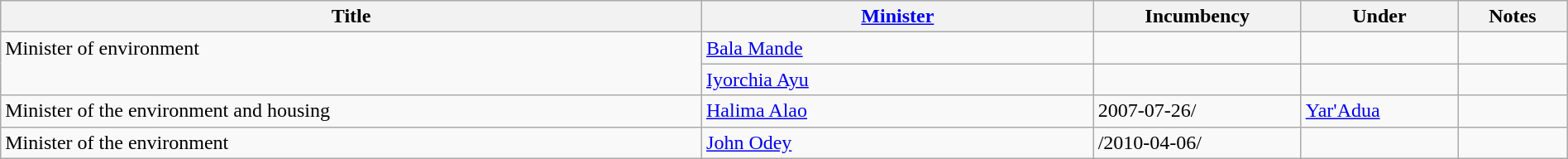<table class="wikitable" style="width:100%;">
<tr>
<th>Title</th>
<th style="width:25%;"><a href='#'>Minister</a></th>
<th style="width:160px;">Incumbency</th>
<th style="width:10%;">Under</th>
<th style="width:7%;">Notes</th>
</tr>
<tr>
<td rowspan="2" style="vertical-align:top;">Minister of environment</td>
<td><a href='#'>Bala Mande</a></td>
<td></td>
<td></td>
<td></td>
</tr>
<tr>
<td><a href='#'>Iyorchia Ayu</a></td>
<td></td>
<td></td>
<td></td>
</tr>
<tr>
<td>Minister of the environment and housing</td>
<td><a href='#'>Halima Alao</a></td>
<td>2007-07-26/</td>
<td><a href='#'>Yar'Adua</a></td>
<td></td>
</tr>
<tr>
<td>Minister of the environment</td>
<td><a href='#'>John Odey</a></td>
<td>/2010-04-06/</td>
<td></td>
<td></td>
</tr>
</table>
